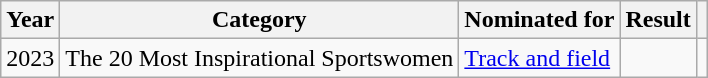<table class="wikitable plainrowheaders">
<tr>
<th scope="col">Year</th>
<th scope="col">Category</th>
<th scope="col">Nominated for</th>
<th scope="col">Result</th>
<th scope="col"></th>
</tr>
<tr>
<td align="center">2023</td>
<td>The 20 Most Inspirational Sportswomen</td>
<td rowspan = "2"><a href='#'>Track and field</a></td>
<td></td>
<td></td>
</tr>
</table>
